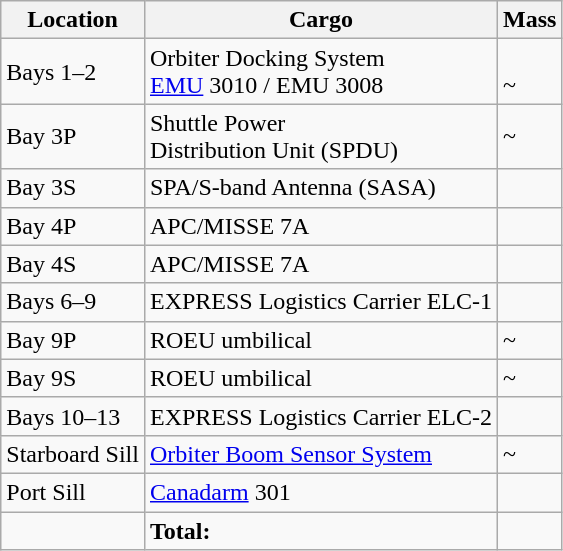<table class="wikitable">
<tr>
<th>Location</th>
<th>Cargo</th>
<th>Mass</th>
</tr>
<tr>
<td>Bays 1–2</td>
<td>Orbiter Docking System<br><a href='#'>EMU</a> 3010 / EMU 3008</td>
<td><br>~</td>
</tr>
<tr>
<td>Bay 3P</td>
<td>Shuttle Power<br>Distribution Unit (SPDU)</td>
<td>~</td>
</tr>
<tr>
<td>Bay 3S</td>
<td>SPA/S-band Antenna (SASA)</td>
<td></td>
</tr>
<tr>
<td>Bay 4P</td>
<td>APC/MISSE 7A</td>
<td></td>
</tr>
<tr>
<td>Bay 4S</td>
<td>APC/MISSE 7A</td>
<td></td>
</tr>
<tr>
<td>Bays 6–9</td>
<td>EXPRESS Logistics Carrier ELC-1</td>
<td></td>
</tr>
<tr>
<td>Bay 9P</td>
<td>ROEU umbilical</td>
<td>~</td>
</tr>
<tr>
<td>Bay 9S</td>
<td>ROEU umbilical</td>
<td>~</td>
</tr>
<tr>
<td>Bays 10–13</td>
<td>EXPRESS Logistics Carrier ELC-2</td>
<td></td>
</tr>
<tr>
<td>Starboard Sill</td>
<td><a href='#'>Orbiter Boom Sensor System</a></td>
<td>~</td>
</tr>
<tr>
<td>Port Sill</td>
<td><a href='#'>Canadarm</a> 301</td>
<td></td>
</tr>
<tr>
<td></td>
<td><strong>Total:</strong></td>
<td><strong></strong></td>
</tr>
</table>
